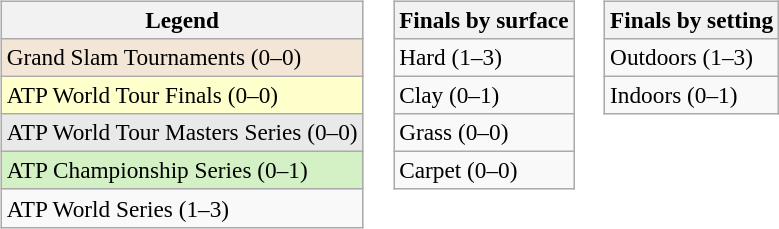<table>
<tr valign=top>
<td><br><table class=wikitable style=font-size:97%>
<tr>
<th>Legend</th>
</tr>
<tr style="background:#f3e6d7;">
<td>Grand Slam Tournaments (0–0)</td>
</tr>
<tr style="background:#ffc;">
<td>ATP World Tour Finals (0–0)</td>
</tr>
<tr style="background:#e9e9e9;">
<td>ATP World Tour Masters Series (0–0)</td>
</tr>
<tr style="background:#d4f1c5;">
<td>ATP Championship Series (0–1)</td>
</tr>
<tr>
<td>ATP World Series (1–3)</td>
</tr>
</table>
</td>
<td><br><table class=wikitable style=font-size:97%>
<tr>
<th>Finals by surface</th>
</tr>
<tr>
<td>Hard (1–3)</td>
</tr>
<tr>
<td>Clay (0–1)</td>
</tr>
<tr>
<td>Grass (0–0)</td>
</tr>
<tr>
<td>Carpet (0–0)</td>
</tr>
</table>
</td>
<td><br><table class=wikitable style=font-size:97%>
<tr>
<th>Finals by setting</th>
</tr>
<tr>
<td>Outdoors (1–3)</td>
</tr>
<tr>
<td>Indoors (0–1)</td>
</tr>
</table>
</td>
</tr>
</table>
